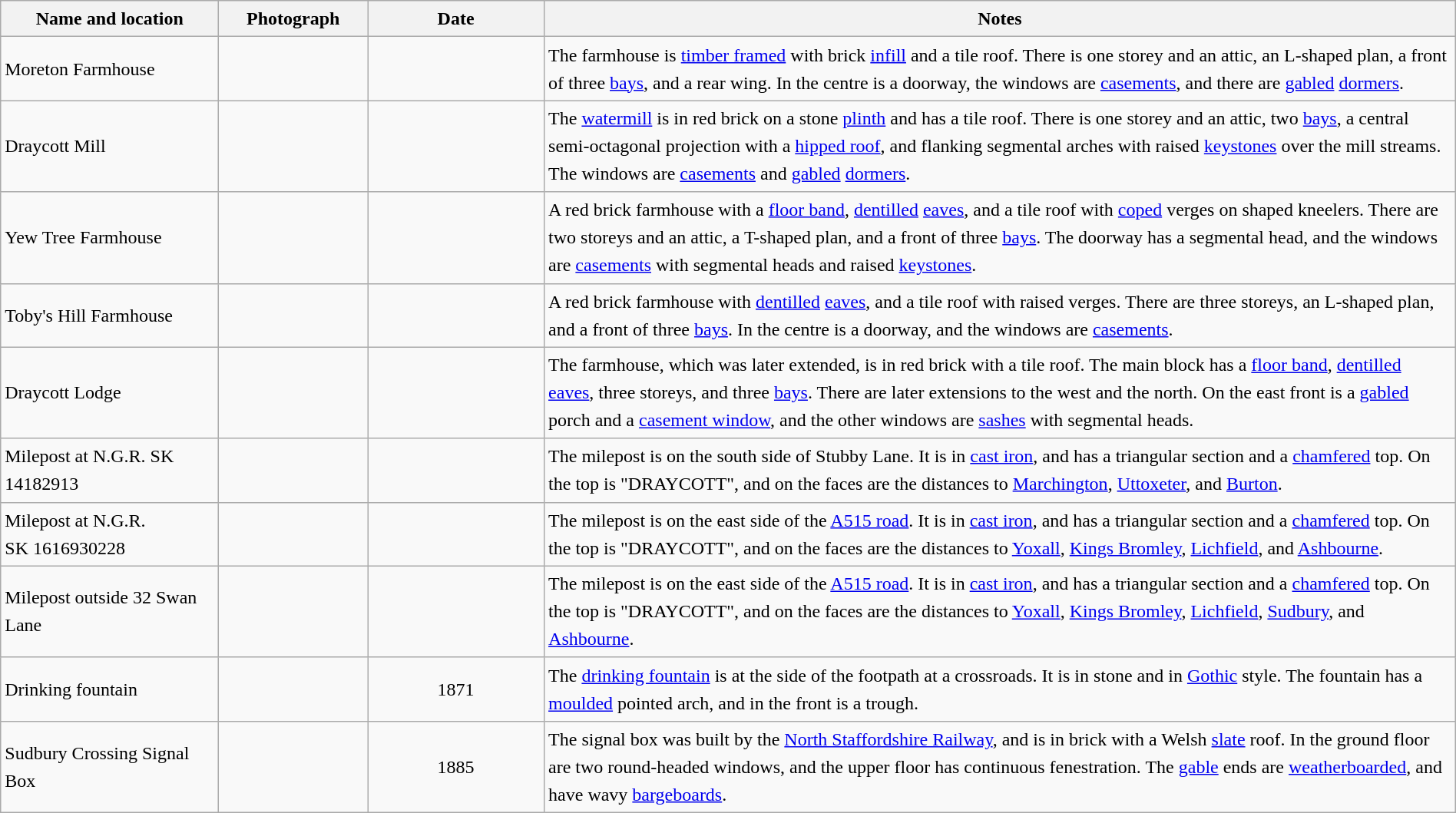<table class="wikitable sortable plainrowheaders" style="width:100%;border:0px;text-align:left;line-height:150%;">
<tr>
<th scope="col"  style="width:150px">Name and location</th>
<th scope="col"  style="width:100px" class="unsortable">Photograph</th>
<th scope="col"  style="width:120px">Date</th>
<th scope="col"  style="width:650px" class="unsortable">Notes</th>
</tr>
<tr>
<td>Moreton Farmhouse<br><small></small></td>
<td></td>
<td align="center"></td>
<td>The farmhouse is <a href='#'>timber framed</a> with brick <a href='#'>infill</a> and a tile roof.  There is one storey and an attic, an L-shaped plan, a front of three <a href='#'>bays</a>, and a rear wing.  In the centre is a doorway, the windows are <a href='#'>casements</a>, and there are <a href='#'>gabled</a> <a href='#'>dormers</a>.</td>
</tr>
<tr>
<td>Draycott Mill<br><small></small></td>
<td></td>
<td align="center"></td>
<td>The <a href='#'>watermill</a> is in red brick on a stone <a href='#'>plinth</a> and has a tile roof.  There is one storey and an attic, two <a href='#'>bays</a>, a central semi-octagonal projection with a <a href='#'>hipped roof</a>, and flanking segmental arches with raised <a href='#'>keystones</a> over the mill streams.  The windows are <a href='#'>casements</a> and <a href='#'>gabled</a> <a href='#'>dormers</a>.</td>
</tr>
<tr>
<td>Yew Tree Farmhouse<br><small></small></td>
<td></td>
<td align="center"></td>
<td>A red brick farmhouse with a <a href='#'>floor band</a>, <a href='#'>dentilled</a> <a href='#'>eaves</a>, and a tile roof with <a href='#'>coped</a> verges on shaped kneelers.  There are two storeys and an attic, a T-shaped plan, and a front of three <a href='#'>bays</a>.  The doorway has a segmental head, and the windows are <a href='#'>casements</a> with segmental heads and raised <a href='#'>keystones</a>.</td>
</tr>
<tr>
<td>Toby's Hill Farmhouse<br><small></small></td>
<td></td>
<td align="center"></td>
<td>A red brick farmhouse with <a href='#'>dentilled</a> <a href='#'>eaves</a>, and a tile roof with raised verges.  There are three storeys, an L-shaped plan, and a front of three <a href='#'>bays</a>.  In the centre is a doorway, and the windows are <a href='#'>casements</a>.</td>
</tr>
<tr>
<td>Draycott Lodge<br><small></small></td>
<td></td>
<td align="center"></td>
<td>The farmhouse, which was later extended, is in red brick with a tile roof.  The main block has a <a href='#'>floor band</a>, <a href='#'>dentilled</a> <a href='#'>eaves</a>, three storeys, and three <a href='#'>bays</a>.  There are later extensions to the west and the north.  On the east front is a <a href='#'>gabled</a> porch and a <a href='#'>casement window</a>, and the other windows are <a href='#'>sashes</a> with segmental heads.</td>
</tr>
<tr>
<td>Milepost at N.G.R. SK 14182913<br><small></small></td>
<td></td>
<td align="center"></td>
<td>The milepost is on the south side of Stubby Lane.  It is in <a href='#'>cast iron</a>, and has a triangular section and a <a href='#'>chamfered</a> top.  On the top is "DRAYCOTT", and on the faces are the distances to <a href='#'>Marchington</a>, <a href='#'>Uttoxeter</a>, and <a href='#'>Burton</a>.</td>
</tr>
<tr>
<td>Milepost at N.G.R. SK 1616930228<br><small></small></td>
<td></td>
<td align="center"></td>
<td>The milepost is on the east side of the <a href='#'>A515 road</a>.  It is in <a href='#'>cast iron</a>, and has a triangular section and a <a href='#'>chamfered</a> top.  On the top is "DRAYCOTT", and on the faces are the distances to <a href='#'>Yoxall</a>, <a href='#'>Kings Bromley</a>, <a href='#'>Lichfield</a>, and <a href='#'>Ashbourne</a>.</td>
</tr>
<tr>
<td>Milepost outside 32 Swan Lane<br><small></small></td>
<td></td>
<td align="center"></td>
<td>The milepost is on the east side of the <a href='#'>A515 road</a>.  It is in <a href='#'>cast iron</a>, and has a triangular section and a <a href='#'>chamfered</a> top.  On the top is "DRAYCOTT", and on the faces are the distances to <a href='#'>Yoxall</a>, <a href='#'>Kings Bromley</a>, <a href='#'>Lichfield</a>, <a href='#'>Sudbury</a>, and <a href='#'>Ashbourne</a>.</td>
</tr>
<tr>
<td>Drinking fountain<br><small></small></td>
<td></td>
<td align="center">1871</td>
<td>The <a href='#'>drinking fountain</a> is at the side of the footpath at a crossroads.  It is in stone and in <a href='#'>Gothic</a> style.  The fountain has a <a href='#'>moulded</a> pointed arch, and in the front is a trough.</td>
</tr>
<tr>
<td>Sudbury Crossing Signal Box<br><small></small></td>
<td></td>
<td align="center">1885</td>
<td>The signal box was built by the <a href='#'>North Staffordshire Railway</a>, and is in brick with a Welsh <a href='#'>slate</a> roof.  In the ground floor are two round-headed windows, and the upper floor has continuous fenestration.  The <a href='#'>gable</a> ends are <a href='#'>weatherboarded</a>, and have wavy <a href='#'>bargeboards</a>.</td>
</tr>
</table>
